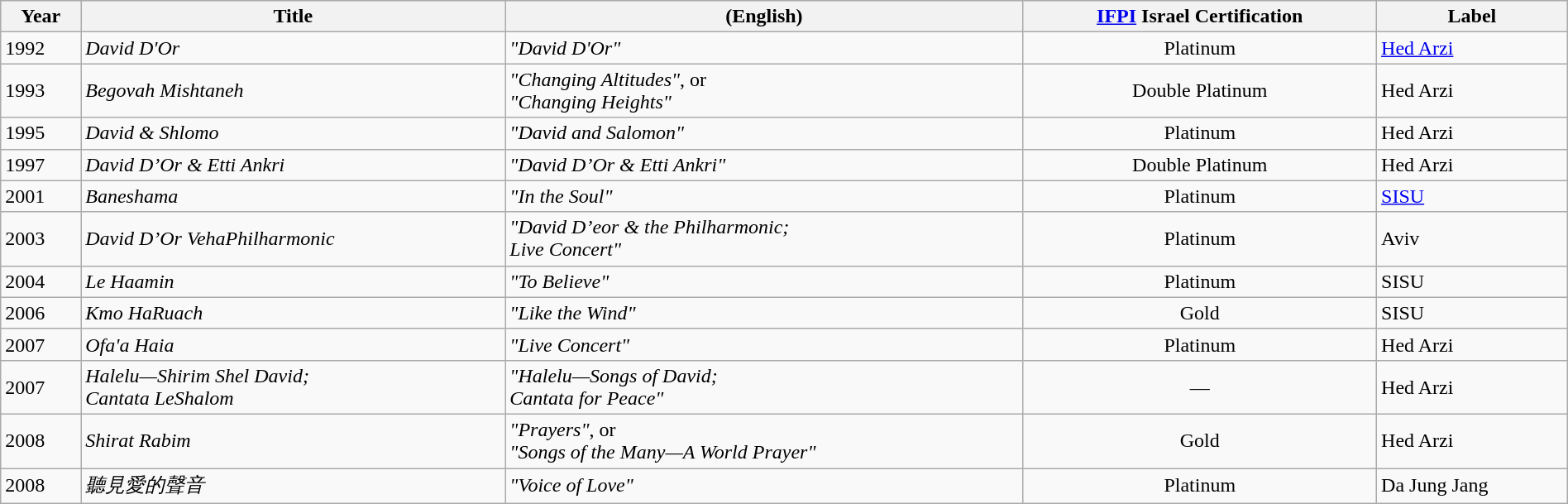<table class="wikitable sortable" style="width:100%; margin:auto;">
<tr style="background:#efefef;">
<th>Year</th>
<th>Title</th>
<th>(English)</th>
<th><a href='#'>IFPI</a> Israel Certification</th>
<th>Label</th>
</tr>
<tr>
<td>1992</td>
<td><em>David D'Or</em></td>
<td><em>"David D'Or"</em></td>
<td style="text-align:center;">Platinum</td>
<td><a href='#'>Hed Arzi</a></td>
</tr>
<tr>
<td>1993</td>
<td><em>Begovah Mishtaneh</em></td>
<td><em>"Changing Altitudes"</em>, or <br> <em>"Changing Heights"</em></td>
<td style="text-align:center;">Double Platinum</td>
<td>Hed Arzi</td>
</tr>
<tr>
<td>1995</td>
<td><em>David & Shlomo</em></td>
<td><em>"David and Salomon"</em></td>
<td style="text-align:center;">Platinum</td>
<td>Hed Arzi</td>
</tr>
<tr>
<td>1997</td>
<td><em>David D’Or & Etti Ankri</em></td>
<td><em>"David D’Or & Etti Ankri"</em></td>
<td style="text-align:center;">Double Platinum</td>
<td>Hed Arzi</td>
</tr>
<tr>
<td>2001</td>
<td><em>Baneshama</em></td>
<td><em>"In the Soul"</em></td>
<td style="text-align:center;">Platinum</td>
<td><a href='#'>SISU</a></td>
</tr>
<tr>
<td>2003</td>
<td><em>David D’Or VehaPhilharmonic</em></td>
<td><em>"David D’eor & the Philharmonic;<br> Live Concert"</em></td>
<td style="text-align:center;">Platinum </td>
<td>Aviv</td>
</tr>
<tr>
<td>2004</td>
<td><em>Le Haamin</em></td>
<td><em>"To Believe"</em></td>
<td style="text-align:center;">Platinum </td>
<td>SISU</td>
</tr>
<tr>
<td>2006</td>
<td><em>Kmo HaRuach</em></td>
<td><em>"Like the Wind"</em></td>
<td style="text-align:center;">Gold</td>
<td>SISU</td>
</tr>
<tr>
<td>2007</td>
<td><em>Ofa'a Haia</em></td>
<td><em>"Live Concert"</em></td>
<td style="text-align:center;">Platinum </td>
<td>Hed Arzi</td>
</tr>
<tr>
<td>2007</td>
<td><em>Halelu—Shirim Shel David;<br> Cantata LeShalom</em></td>
<td><em>"Halelu—Songs of David;<br> Cantata for Peace"</em></td>
<td style="text-align:center;">—</td>
<td>Hed Arzi</td>
</tr>
<tr>
<td>2008</td>
<td><em>Shirat Rabim</em></td>
<td><em>"Prayers"</em>, or<br> <em>"Songs of the Many—A World Prayer"</em></td>
<td style="text-align:center;">Gold</td>
<td>Hed Arzi</td>
</tr>
<tr>
<td>2008</td>
<td><em>聽見愛的聲音</em></td>
<td><em>"Voice of Love"</em></td>
<td style="text-align:center;">Platinum</td>
<td>Da Jung Jang</td>
</tr>
</table>
